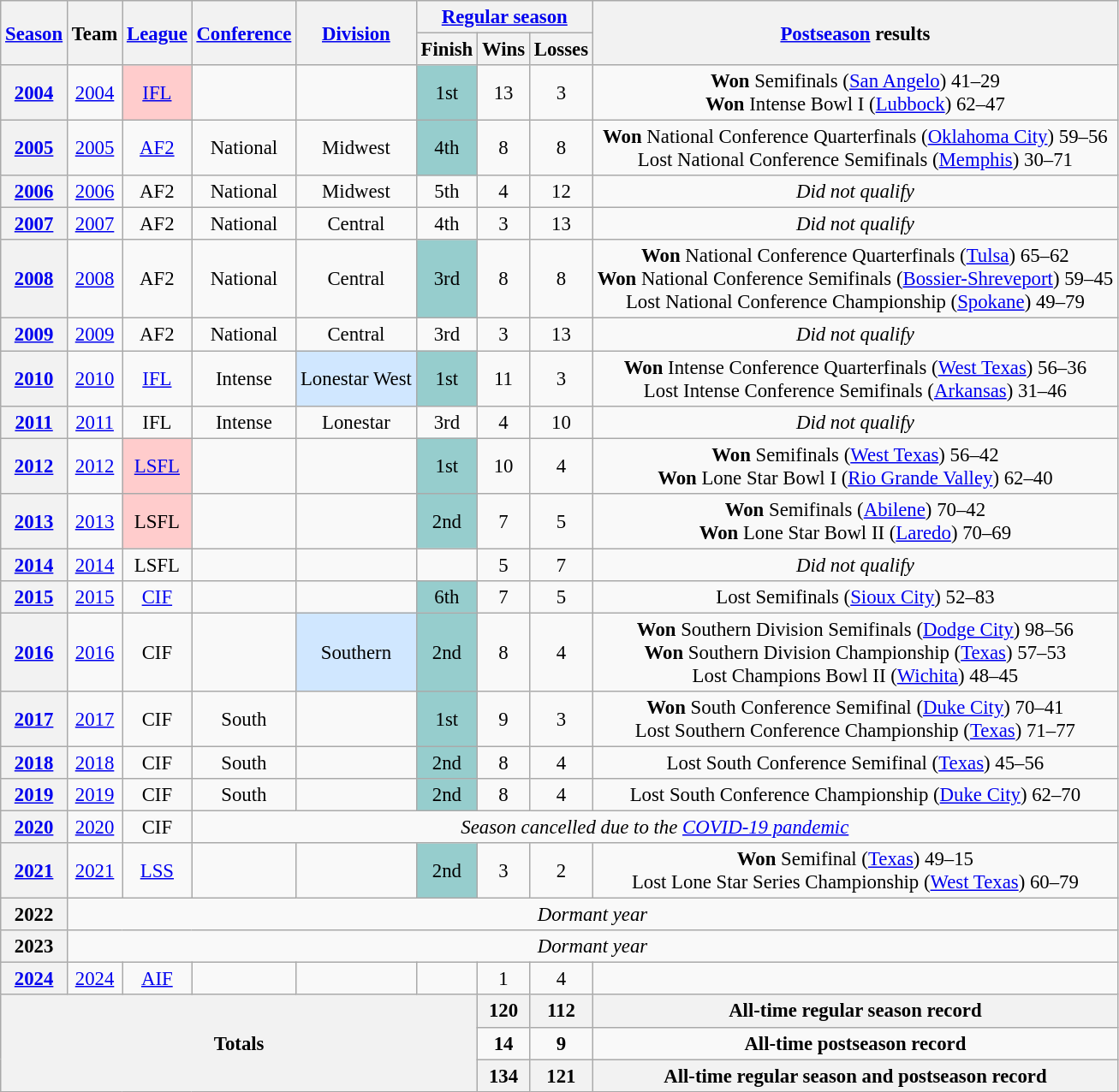<table class="wikitable" style="text-align:center; font-size: 95%;">
<tr>
<th rowspan="2"><a href='#'>Season</a></th>
<th rowspan="2">Team</th>
<th rowspan="2"><a href='#'>League</a></th>
<th rowspan="2"><a href='#'>Conference</a></th>
<th rowspan="2"><a href='#'>Division</a></th>
<th colspan="3"><a href='#'>Regular season</a></th>
<th rowspan="2"><a href='#'>Postseason</a> results</th>
</tr>
<tr>
<th>Finish</th>
<th>Wins</th>
<th>Losses</th>
</tr>
<tr>
<th><a href='#'>2004</a></th>
<td><a href='#'>2004</a></td>
<td bgcolor=#fcc><a href='#'>IFL</a></td>
<td></td>
<td></td>
<td bgcolor=#96cdcd>1st</td>
<td>13</td>
<td>3</td>
<td><strong>Won</strong> Semifinals (<a href='#'>San Angelo</a>) 41–29<br> <strong>Won</strong> Intense Bowl I (<a href='#'>Lubbock</a>) 62–47</td>
</tr>
<tr>
<th><a href='#'>2005</a></th>
<td><a href='#'>2005</a></td>
<td><a href='#'>AF2</a></td>
<td>National</td>
<td>Midwest</td>
<td bgcolor=#96cdcd>4th</td>
<td>8</td>
<td>8</td>
<td><strong>Won</strong> National Conference Quarterfinals (<a href='#'>Oklahoma City</a>) 59–56<br> Lost National Conference Semifinals (<a href='#'>Memphis</a>) 30–71</td>
</tr>
<tr>
<th><a href='#'>2006</a></th>
<td><a href='#'>2006</a></td>
<td>AF2</td>
<td>National</td>
<td>Midwest</td>
<td>5th</td>
<td>4</td>
<td>12</td>
<td><em>Did not qualify</em></td>
</tr>
<tr>
<th><a href='#'>2007</a></th>
<td><a href='#'>2007</a></td>
<td>AF2</td>
<td>National</td>
<td>Central</td>
<td>4th</td>
<td>3</td>
<td>13</td>
<td><em>Did not qualify</em></td>
</tr>
<tr>
<th><a href='#'>2008</a></th>
<td><a href='#'>2008</a></td>
<td>AF2</td>
<td>National</td>
<td>Central</td>
<td bgcolor=#96cdcd>3rd</td>
<td>8</td>
<td>8</td>
<td><strong>Won</strong> National Conference Quarterfinals (<a href='#'>Tulsa</a>) 65–62<br> <strong>Won</strong> National Conference Semifinals (<a href='#'>Bossier-Shreveport</a>) 59–45<br> Lost National Conference Championship (<a href='#'>Spokane</a>) 49–79</td>
</tr>
<tr>
<th><a href='#'>2009</a></th>
<td><a href='#'>2009</a></td>
<td>AF2</td>
<td>National</td>
<td>Central</td>
<td>3rd</td>
<td>3</td>
<td>13</td>
<td><em>Did not qualify</em></td>
</tr>
<tr>
<th><a href='#'>2010</a></th>
<td><a href='#'>2010</a></td>
<td><a href='#'>IFL</a></td>
<td>Intense</td>
<td bgcolor=#d0e7ff>Lonestar West</td>
<td bgcolor=#96cdcd>1st</td>
<td>11</td>
<td>3</td>
<td><strong>Won</strong>  Intense Conference Quarterfinals (<a href='#'>West Texas</a>) 56–36<br> Lost Intense Conference Semifinals (<a href='#'>Arkansas</a>) 31–46</td>
</tr>
<tr>
<th><a href='#'>2011</a></th>
<td><a href='#'>2011</a></td>
<td>IFL</td>
<td>Intense</td>
<td>Lonestar</td>
<td>3rd</td>
<td>4</td>
<td>10</td>
<td><em>Did not qualify</em></td>
</tr>
<tr>
<th><a href='#'>2012</a></th>
<td><a href='#'>2012</a></td>
<td bgcolor=#fcc><a href='#'>LSFL</a></td>
<td></td>
<td></td>
<td bgcolor=#96cdcd>1st</td>
<td>10</td>
<td>4</td>
<td><strong>Won</strong> Semifinals (<a href='#'>West Texas</a>) 56–42<br> <strong>Won</strong> Lone Star Bowl I (<a href='#'>Rio Grande Valley</a>) 62–40</td>
</tr>
<tr>
<th><a href='#'>2013</a></th>
<td><a href='#'>2013</a></td>
<td bgcolor=#fcc>LSFL</td>
<td></td>
<td></td>
<td bgcolor=#96cdcd>2nd</td>
<td>7</td>
<td>5</td>
<td><strong>Won</strong> Semifinals (<a href='#'>Abilene</a>) 70–42<br> <strong>Won</strong> Lone Star Bowl II (<a href='#'>Laredo</a>) 70–69</td>
</tr>
<tr>
<th><a href='#'>2014</a></th>
<td><a href='#'>2014</a></td>
<td>LSFL</td>
<td></td>
<td></td>
<td></td>
<td>5</td>
<td>7</td>
<td><em>Did not qualify</em></td>
</tr>
<tr>
<th><a href='#'>2015</a></th>
<td><a href='#'>2015</a></td>
<td><a href='#'>CIF</a></td>
<td></td>
<td></td>
<td bgcolor=#96cdcd>6th</td>
<td>7</td>
<td>5</td>
<td>Lost Semifinals (<a href='#'>Sioux City</a>) 52–83</td>
</tr>
<tr>
<th><a href='#'>2016</a></th>
<td><a href='#'>2016</a></td>
<td>CIF</td>
<td></td>
<td bgcolor=#d0e7ff>Southern</td>
<td bgcolor=#96cdcd>2nd</td>
<td>8</td>
<td>4</td>
<td><strong>Won</strong> Southern Division Semifinals (<a href='#'>Dodge City</a>) 98–56<br> <strong>Won</strong> Southern Division Championship (<a href='#'>Texas</a>) 57–53<br> Lost Champions Bowl II (<a href='#'>Wichita</a>) 48–45</td>
</tr>
<tr>
<th><a href='#'>2017</a></th>
<td><a href='#'>2017</a></td>
<td>CIF</td>
<td>South</td>
<td></td>
<td bgcolor=#96cdcd>1st</td>
<td>9</td>
<td>3</td>
<td><strong>Won</strong> South Conference Semifinal (<a href='#'>Duke City</a>) 70–41<br> Lost Southern Conference Championship (<a href='#'>Texas</a>) 71–77</td>
</tr>
<tr>
<th><a href='#'>2018</a></th>
<td><a href='#'>2018</a></td>
<td>CIF</td>
<td>South</td>
<td></td>
<td bgcolor=#96cdcd>2nd</td>
<td>8</td>
<td>4</td>
<td>Lost South Conference Semifinal (<a href='#'>Texas</a>) 45–56</td>
</tr>
<tr>
<th><a href='#'>2019</a></th>
<td><a href='#'>2019</a></td>
<td>CIF</td>
<td>South</td>
<td></td>
<td bgcolor=#96cdcd>2nd</td>
<td>8</td>
<td>4</td>
<td>Lost South Conference Championship (<a href='#'>Duke City</a>) 62–70</td>
</tr>
<tr>
<th><a href='#'>2020</a></th>
<td><a href='#'>2020</a></td>
<td>CIF</td>
<td colspan="6"><em>Season cancelled due to the <a href='#'>COVID-19 pandemic</a></em></td>
</tr>
<tr>
<th><a href='#'>2021</a></th>
<td><a href='#'>2021</a></td>
<td><a href='#'>LSS</a></td>
<td></td>
<td></td>
<td bgcolor=#96cdcd>2nd</td>
<td>3</td>
<td>2</td>
<td><strong>Won</strong> Semifinal (<a href='#'>Texas</a>) 49–15<br> Lost Lone Star Series Championship (<a href='#'>West Texas</a>) 60–79</td>
</tr>
<tr>
<th>2022</th>
<td colspan="8"><em>Dormant year</em></td>
</tr>
<tr>
<th>2023</th>
<td colspan="8"><em>Dormant year</em></td>
</tr>
<tr>
<th><a href='#'>2024</a></th>
<td><a href='#'>2024</a></td>
<td><a href='#'>AIF</a></td>
<td></td>
<td></td>
<td></td>
<td>1</td>
<td>4</td>
<td></td>
</tr>
<tr>
<th rowspan="6" colspan="6">Totals</th>
<th>120</th>
<th>112</th>
<th>All-time regular season record</th>
</tr>
<tr>
<td><strong>14</strong></td>
<td><strong>9</strong></td>
<td><strong>All-time postseason record</strong></td>
</tr>
<tr>
<th>134</th>
<th>121</th>
<th>All-time regular season and postseason record</th>
</tr>
</table>
